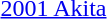<table>
<tr>
<td><a href='#'>2001 Akita</a></td>
<td></td>
<td></td>
<td></td>
</tr>
</table>
